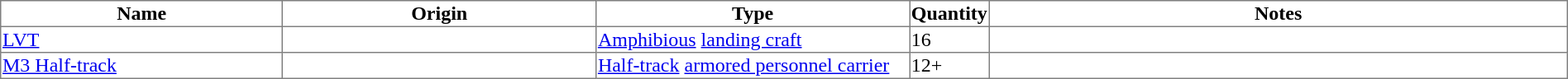<table border="1" style="border-collapse: collapse;" width="100%">
<tr>
<th width="18%">Name</th>
<th width="20%">Origin</th>
<th width="20%">Type</th>
<th width="5%">Quantity</th>
<th>Notes</th>
</tr>
<tr>
<td><a href='#'>LVT</a></td>
<td></td>
<td><a href='#'>Amphibious</a> <a href='#'>landing craft</a></td>
<td>16</td>
<td></td>
</tr>
<tr>
<td><a href='#'>M3 Half-track</a></td>
<td></td>
<td><a href='#'>Half-track</a> <a href='#'>armored personnel carrier</a></td>
<td>12+</td>
<td></td>
</tr>
</table>
